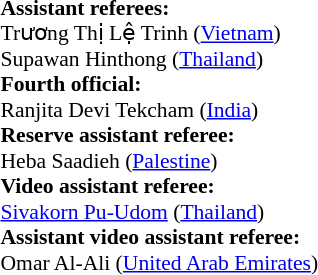<table style="width:100%; font-size:90%;">
<tr>
<td><br><strong>Assistant referees:</strong>
<br>Trương Thị Lệ Trinh (<a href='#'>Vietnam</a>)
<br>Supawan Hinthong (<a href='#'>Thailand</a>)
<br><strong>Fourth official:</strong>
<br>Ranjita Devi Tekcham (<a href='#'>India</a>)
<br><strong>Reserve assistant referee:</strong>
<br>Heba Saadieh (<a href='#'>Palestine</a>)
<br><strong>Video assistant referee:</strong>
<br><a href='#'>Sivakorn Pu-Udom</a> (<a href='#'>Thailand</a>)
<br><strong>Assistant video assistant referee:</strong>
<br>Omar Al-Ali (<a href='#'>United Arab Emirates</a>)</td>
</tr>
</table>
